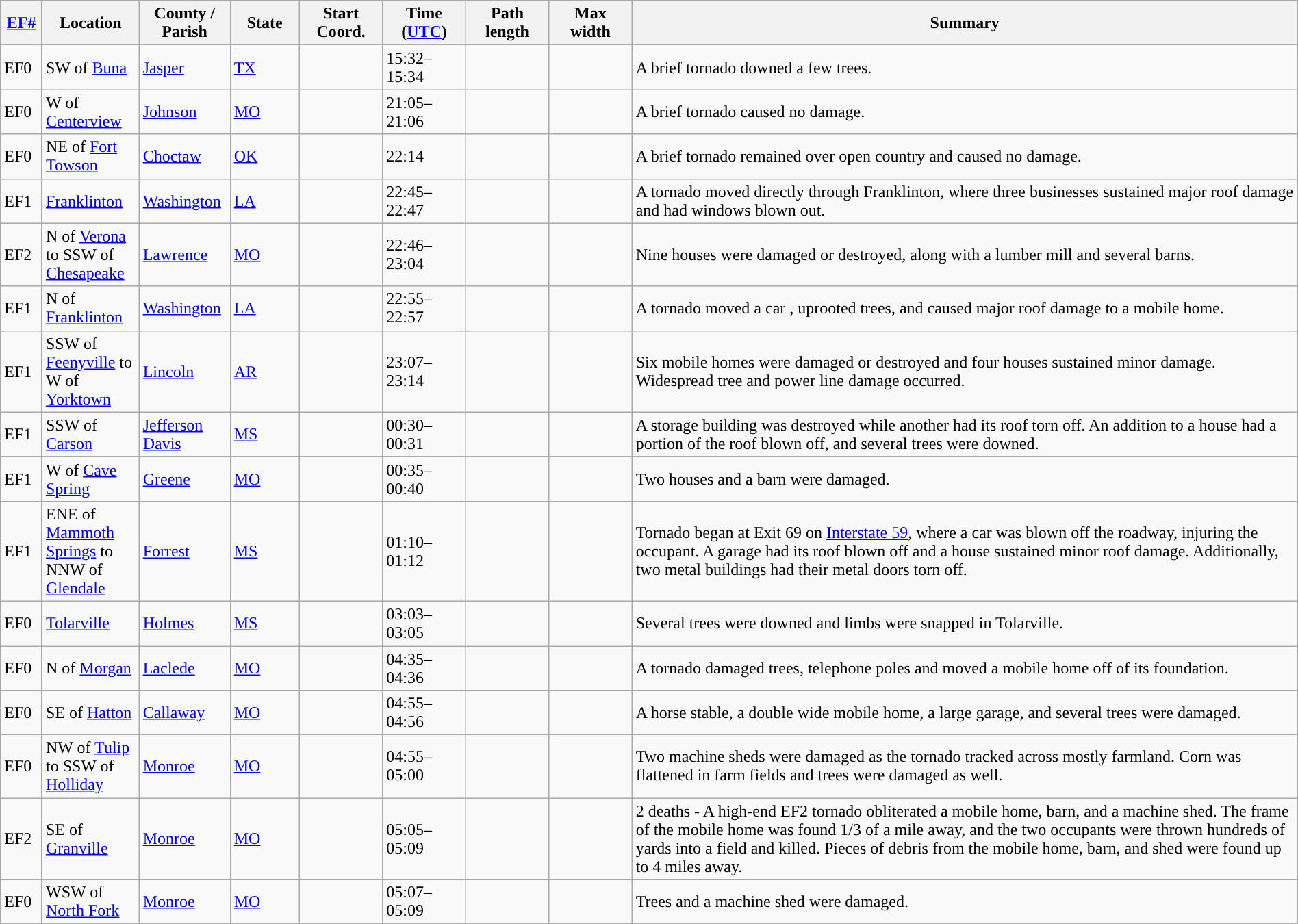<table class="wikitable sortable" style="width:100%;">
<tr>
<th scope="col"  style="width:3%; text-align:center;"><a href='#'>EF#</a></th>
<th scope="col"  style="width:7%; text-align:center;" class="unsortable">Location</th>
<th scope="col"  style="width:6%; text-align:center;" class="unsortable">County / Parish</th>
<th scope="col"  style="width:5%; text-align:center;">State</th>
<th scope="col"  style="width:6%; text-align:center;">Start Coord.</th>
<th scope="col"  style="width:6%; text-align:center;">Time (<a href='#'>UTC</a>)</th>
<th scope="col"  style="width:6%; text-align:center;">Path length</th>
<th scope="col"  style="width:6%; text-align:center;">Max width</th>
<th scope="col" class="unsortable" style="width:48%; text-align:center;">Summary</th>
</tr>
<tr>
<td>EF0</td>
<td>SW of <a href='#'>Buna</a></td>
<td><a href='#'>Jasper</a></td>
<td><a href='#'>TX</a></td>
<td></td>
<td>15:32–15:34</td>
<td></td>
<td></td>
<td>A brief tornado downed a few trees.</td>
</tr>
<tr>
<td>EF0</td>
<td>W of <a href='#'>Centerview</a></td>
<td><a href='#'>Johnson</a></td>
<td><a href='#'>MO</a></td>
<td></td>
<td>21:05–21:06</td>
<td></td>
<td></td>
<td>A brief tornado caused no damage.</td>
</tr>
<tr>
<td>EF0</td>
<td>NE of <a href='#'>Fort Towson</a></td>
<td><a href='#'>Choctaw</a></td>
<td><a href='#'>OK</a></td>
<td></td>
<td>22:14</td>
<td></td>
<td></td>
<td>A brief tornado remained over open country and caused no damage.</td>
</tr>
<tr>
<td>EF1</td>
<td><a href='#'>Franklinton</a></td>
<td><a href='#'>Washington</a></td>
<td><a href='#'>LA</a></td>
<td></td>
<td>22:45–22:47</td>
<td></td>
<td></td>
<td>A tornado moved directly through Franklinton, where three businesses sustained major roof damage and had windows blown out.</td>
</tr>
<tr>
<td>EF2</td>
<td>N of <a href='#'>Verona</a> to SSW of <a href='#'>Chesapeake</a></td>
<td><a href='#'>Lawrence</a></td>
<td><a href='#'>MO</a></td>
<td></td>
<td>22:46–23:04</td>
<td></td>
<td></td>
<td>Nine houses were damaged or destroyed, along with a lumber mill and several barns.</td>
</tr>
<tr>
<td>EF1</td>
<td>N of <a href='#'>Franklinton</a></td>
<td><a href='#'>Washington</a></td>
<td><a href='#'>LA</a></td>
<td></td>
<td>22:55–22:57</td>
<td></td>
<td></td>
<td>A tornado moved a car , uprooted trees, and caused major roof damage to a mobile home.</td>
</tr>
<tr>
<td>EF1</td>
<td>SSW of <a href='#'>Feenyville</a> to W of <a href='#'>Yorktown</a></td>
<td><a href='#'>Lincoln</a></td>
<td><a href='#'>AR</a></td>
<td></td>
<td>23:07–23:14</td>
<td></td>
<td></td>
<td>Six mobile homes were damaged or destroyed and four houses sustained minor damage. Widespread tree and power line damage occurred.</td>
</tr>
<tr>
<td>EF1</td>
<td>SSW of <a href='#'>Carson</a></td>
<td><a href='#'>Jefferson Davis</a></td>
<td><a href='#'>MS</a></td>
<td></td>
<td>00:30–00:31</td>
<td></td>
<td></td>
<td>A storage building was destroyed while another had its roof torn off. An addition to a house had a portion of the roof blown off, and several trees were downed.</td>
</tr>
<tr>
<td>EF1</td>
<td>W of <a href='#'>Cave Spring</a></td>
<td><a href='#'>Greene</a></td>
<td><a href='#'>MO</a></td>
<td></td>
<td>00:35–00:40</td>
<td></td>
<td></td>
<td>Two houses and a barn were damaged.</td>
</tr>
<tr>
<td>EF1</td>
<td>ENE of <a href='#'>Mammoth Springs</a> to NNW of <a href='#'>Glendale</a></td>
<td><a href='#'>Forrest</a></td>
<td><a href='#'>MS</a></td>
<td></td>
<td>01:10–01:12</td>
<td></td>
<td></td>
<td>Tornado began at Exit 69 on <a href='#'>Interstate 59</a>, where a car was blown off the roadway, injuring the occupant. A garage had its roof blown off and a house sustained minor roof damage. Additionally, two metal buildings had their metal doors torn off.</td>
</tr>
<tr>
<td>EF0</td>
<td><a href='#'>Tolarville</a></td>
<td><a href='#'>Holmes</a></td>
<td><a href='#'>MS</a></td>
<td></td>
<td>03:03–03:05</td>
<td></td>
<td></td>
<td>Several trees were downed and limbs were snapped in Tolarville.</td>
</tr>
<tr>
<td>EF0</td>
<td>N of <a href='#'>Morgan</a></td>
<td><a href='#'>Laclede</a></td>
<td><a href='#'>MO</a></td>
<td></td>
<td>04:35–04:36</td>
<td></td>
<td></td>
<td>A tornado damaged trees, telephone poles and moved a mobile home off of its foundation.</td>
</tr>
<tr>
<td>EF0</td>
<td>SE of <a href='#'>Hatton</a></td>
<td><a href='#'>Callaway</a></td>
<td><a href='#'>MO</a></td>
<td></td>
<td>04:55–04:56</td>
<td></td>
<td></td>
<td>A horse stable, a double wide mobile home, a large garage, and several trees were damaged.</td>
</tr>
<tr>
<td>EF0</td>
<td>NW of <a href='#'>Tulip</a> to SSW of <a href='#'>Holliday</a></td>
<td><a href='#'>Monroe</a></td>
<td><a href='#'>MO</a></td>
<td></td>
<td>04:55–05:00</td>
<td></td>
<td></td>
<td>Two machine sheds were damaged as the tornado tracked across mostly farmland. Corn was flattened in farm fields and trees were damaged as well.</td>
</tr>
<tr>
<td>EF2</td>
<td>SE of <a href='#'>Granville</a></td>
<td><a href='#'>Monroe</a></td>
<td><a href='#'>MO</a></td>
<td></td>
<td>05:05–05:09</td>
<td></td>
<td></td>
<td>2 deaths - A high-end EF2 tornado obliterated a mobile home, barn, and a machine shed. The frame of the mobile home was found 1/3 of a mile away, and the two occupants were thrown hundreds of yards into a field and killed. Pieces of debris from the mobile home, barn, and shed were found up to 4 miles away.</td>
</tr>
<tr>
<td>EF0</td>
<td>WSW of <a href='#'>North Fork</a></td>
<td><a href='#'>Monroe</a></td>
<td><a href='#'>MO</a></td>
<td></td>
<td>05:07–05:09</td>
<td></td>
<td></td>
<td>Trees and a machine shed were damaged.</td>
</tr>
<tr>
</tr>
</table>
